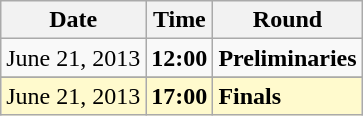<table class="wikitable">
<tr>
<th>Date</th>
<th>Time</th>
<th>Round</th>
</tr>
<tr>
<td>June 21, 2013</td>
<td><strong>12:00</strong></td>
<td><strong>Preliminaries</strong></td>
</tr>
<tr>
</tr>
<tr style=background:lemonchiffon>
<td>June 21, 2013</td>
<td><strong>17:00</strong></td>
<td><strong>Finals</strong></td>
</tr>
</table>
